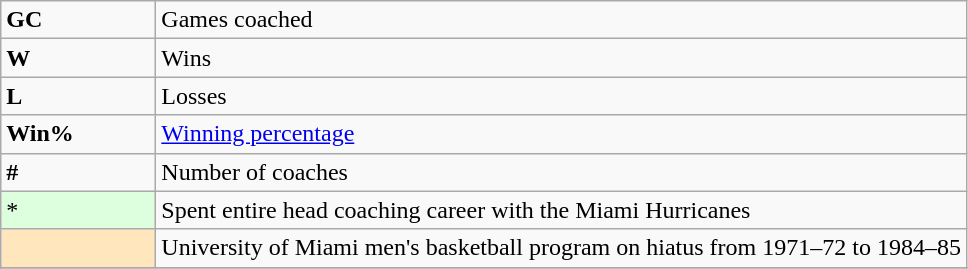<table class="wikitable">
<tr>
<td><strong>GC</strong></td>
<td>Games coached</td>
</tr>
<tr>
<td><strong>W</strong></td>
<td>Wins</td>
</tr>
<tr>
<td><strong>L</strong></td>
<td>Losses</td>
</tr>
<tr>
<td><strong>Win%</strong></td>
<td><a href='#'>Winning percentage</a></td>
</tr>
<tr>
<td><strong>#</strong></td>
<td>Number of coaches</td>
</tr>
<tr>
<td style="background-color:#ddffdd; width:6em">*</td>
<td>Spent entire head coaching career with the Miami Hurricanes</td>
</tr>
<tr>
<td style="background-color:#FFE6BD; width:6em"></td>
<td>University of Miami men's basketball program on hiatus from 1971–72 to 1984–85</td>
</tr>
<tr>
</tr>
</table>
